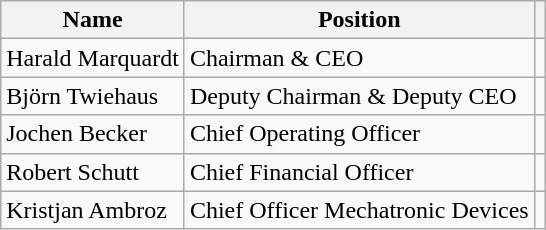<table class="wikitable">
<tr>
<th>Name</th>
<th>Position</th>
<th></th>
</tr>
<tr>
<td>Harald Marquardt</td>
<td>Chairman & CEO</td>
<td></td>
</tr>
<tr>
<td>Björn Twiehaus</td>
<td>Deputy Chairman & Deputy CEO</td>
<td></td>
</tr>
<tr>
<td>Jochen Becker</td>
<td>Chief Operating Officer</td>
<td></td>
</tr>
<tr>
<td>Robert Schutt</td>
<td>Chief Financial Officer</td>
<td></td>
</tr>
<tr>
<td>Kristjan Ambroz</td>
<td>Chief Officer Mechatronic Devices</td>
<td></td>
</tr>
</table>
